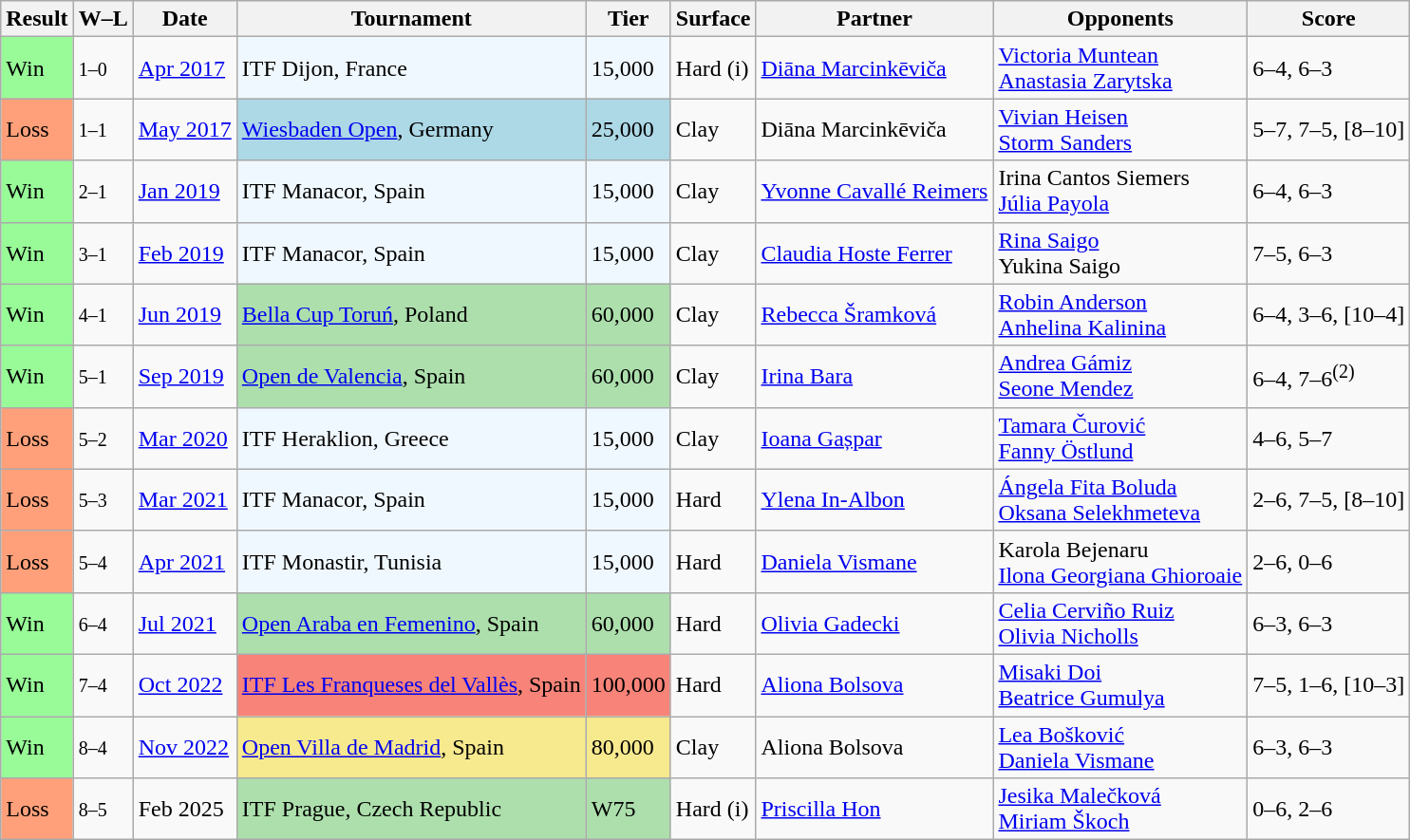<table class="sortable wikitable">
<tr>
<th>Result</th>
<th class="unsortable">W–L</th>
<th>Date</th>
<th>Tournament</th>
<th>Tier</th>
<th>Surface</th>
<th>Partner</th>
<th>Opponents</th>
<th class="unsortable">Score</th>
</tr>
<tr>
<td style="background:#98fb98;">Win</td>
<td><small>1–0</small></td>
<td><a href='#'>Apr 2017</a></td>
<td style="background:#f0f8ff;">ITF Dijon, France</td>
<td style="background:#f0f8ff;">15,000</td>
<td>Hard (i)</td>
<td> <a href='#'>Diāna Marcinkēviča</a></td>
<td> <a href='#'>Victoria Muntean</a> <br>  <a href='#'>Anastasia Zarytska</a></td>
<td>6–4, 6–3</td>
</tr>
<tr>
<td style="background:#ffa07a;">Loss</td>
<td><small>1–1</small></td>
<td><a href='#'>May 2017</a></td>
<td style="background:lightblue;"><a href='#'>Wiesbaden Open</a>, Germany</td>
<td style="background:lightblue;">25,000</td>
<td>Clay</td>
<td> Diāna Marcinkēviča</td>
<td> <a href='#'>Vivian Heisen</a> <br>  <a href='#'>Storm Sanders</a></td>
<td>5–7, 7–5, [8–10]</td>
</tr>
<tr>
<td style="background:#98fb98;">Win</td>
<td><small>2–1</small></td>
<td><a href='#'>Jan 2019</a></td>
<td style="background:#f0f8ff;">ITF Manacor, Spain</td>
<td style="background:#f0f8ff;">15,000</td>
<td>Clay</td>
<td> <a href='#'>Yvonne Cavallé Reimers</a></td>
<td> Irina Cantos Siemers <br>  <a href='#'>Júlia Payola</a></td>
<td>6–4, 6–3</td>
</tr>
<tr>
<td style="background:#98fb98;">Win</td>
<td><small>3–1</small></td>
<td><a href='#'>Feb 2019</a></td>
<td style="background:#f0f8ff;">ITF Manacor, Spain</td>
<td style="background:#f0f8ff;">15,000</td>
<td>Clay</td>
<td> <a href='#'>Claudia Hoste Ferrer</a></td>
<td> <a href='#'>Rina Saigo</a> <br>  Yukina Saigo</td>
<td>7–5, 6–3</td>
</tr>
<tr>
<td style="background:#98fb98;">Win</td>
<td><small>4–1</small></td>
<td><a href='#'>Jun 2019</a></td>
<td style="background:#addfad;"><a href='#'>Bella Cup Toruń</a>, Poland</td>
<td style="background:#addfad;">60,000</td>
<td>Clay</td>
<td> <a href='#'>Rebecca Šramková</a></td>
<td> <a href='#'>Robin Anderson</a> <br>  <a href='#'>Anhelina Kalinina</a></td>
<td>6–4, 3–6, [10–4]</td>
</tr>
<tr>
<td style="background:#98fb98;">Win</td>
<td><small>5–1</small></td>
<td><a href='#'>Sep 2019</a></td>
<td style="background:#addfad;"><a href='#'>Open de Valencia</a>, Spain</td>
<td style="background:#addfad;">60,000</td>
<td>Clay</td>
<td> <a href='#'>Irina Bara</a></td>
<td> <a href='#'>Andrea Gámiz</a> <br>  <a href='#'>Seone Mendez</a></td>
<td>6–4, 7–6<sup>(2)</sup></td>
</tr>
<tr>
<td style="background:#ffa07a;">Loss</td>
<td><small>5–2</small></td>
<td><a href='#'>Mar 2020</a></td>
<td style="background:#f0f8ff;">ITF Heraklion, Greece</td>
<td style="background:#f0f8ff;">15,000</td>
<td>Clay</td>
<td> <a href='#'>Ioana Gașpar</a></td>
<td> <a href='#'>Tamara Čurović</a> <br>  <a href='#'>Fanny Östlund</a></td>
<td>4–6, 5–7</td>
</tr>
<tr>
<td style="background:#ffa07a;">Loss</td>
<td><small>5–3</small></td>
<td><a href='#'>Mar 2021</a></td>
<td style="background:#f0f8ff;">ITF Manacor, Spain</td>
<td style="background:#f0f8ff;">15,000</td>
<td>Hard</td>
<td> <a href='#'>Ylena In-Albon</a></td>
<td> <a href='#'>Ángela Fita Boluda</a> <br>  <a href='#'>Oksana Selekhmeteva</a></td>
<td>2–6, 7–5, [8–10]</td>
</tr>
<tr>
<td style="background:#ffa07a;">Loss</td>
<td><small>5–4</small></td>
<td><a href='#'>Apr 2021</a></td>
<td style="background:#f0f8ff;">ITF Monastir, Tunisia</td>
<td style="background:#f0f8ff;">15,000</td>
<td>Hard</td>
<td> <a href='#'>Daniela Vismane</a></td>
<td> Karola Bejenaru <br>  <a href='#'>Ilona Georgiana Ghioroaie</a></td>
<td>2–6, 0–6</td>
</tr>
<tr>
<td style="background:#98fb98;">Win</td>
<td><small>6–4</small></td>
<td><a href='#'>Jul 2021</a></td>
<td style="background:#addfad;"><a href='#'>Open Araba en Femenino</a>, Spain</td>
<td style="background:#addfad;">60,000</td>
<td>Hard</td>
<td> <a href='#'>Olivia Gadecki</a></td>
<td> <a href='#'>Celia Cerviño Ruiz</a> <br>  <a href='#'>Olivia Nicholls</a></td>
<td>6–3, 6–3</td>
</tr>
<tr>
<td style="background:#98fb98;">Win</td>
<td><small>7–4</small></td>
<td><a href='#'>Oct 2022</a></td>
<td style="background:#f88379;"><a href='#'>ITF Les Franqueses del Vallès</a>, Spain</td>
<td style="background:#f88379;">100,000</td>
<td>Hard</td>
<td> <a href='#'>Aliona Bolsova</a></td>
<td> <a href='#'>Misaki Doi</a> <br>  <a href='#'>Beatrice Gumulya</a></td>
<td>7–5, 1–6, [10–3]</td>
</tr>
<tr>
<td style="background:#98fb98;">Win</td>
<td><small>8–4</small></td>
<td><a href='#'>Nov 2022</a></td>
<td style="background:#f7e98e;"><a href='#'>Open Villa de Madrid</a>, Spain</td>
<td style="background:#f7e98e;">80,000</td>
<td>Clay</td>
<td> Aliona Bolsova</td>
<td> <a href='#'>Lea Bošković</a> <br>  <a href='#'>Daniela Vismane</a></td>
<td>6–3, 6–3</td>
</tr>
<tr>
<td style="background:#ffa07a;">Loss</td>
<td><small>8–5</small></td>
<td>Feb 2025</td>
<td style="background:#addfad;">ITF Prague, Czech Republic</td>
<td style="background:#addfad;">W75</td>
<td>Hard (i)</td>
<td> <a href='#'>Priscilla Hon</a></td>
<td> <a href='#'>Jesika Malečková</a><br>  <a href='#'>Miriam Škoch</a></td>
<td>0–6, 2–6</td>
</tr>
</table>
